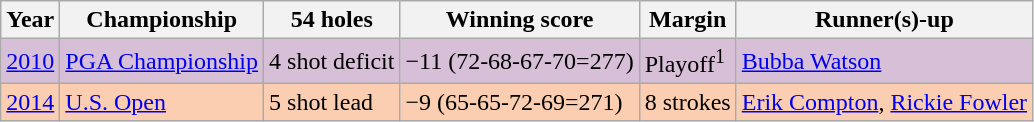<table class="wikitable">
<tr>
<th>Year</th>
<th>Championship</th>
<th>54 holes</th>
<th>Winning score</th>
<th>Margin</th>
<th>Runner(s)-up</th>
</tr>
<tr style="background:#D8BFD8;">
<td><a href='#'>2010</a></td>
<td><a href='#'>PGA Championship</a></td>
<td>4 shot deficit</td>
<td>−11 (72-68-67-70=277)</td>
<td>Playoff<sup>1</sup></td>
<td> <a href='#'>Bubba Watson</a></td>
</tr>
<tr style="background:#fbceb1;">
<td><a href='#'>2014</a></td>
<td><a href='#'>U.S. Open</a></td>
<td>5 shot lead</td>
<td>−9 (65-65-72-69=271)</td>
<td>8 strokes</td>
<td> <a href='#'>Erik Compton</a>,  <a href='#'>Rickie Fowler</a></td>
</tr>
</table>
